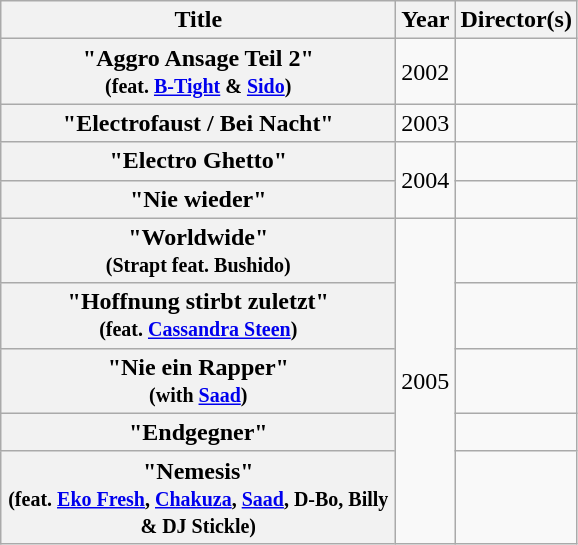<table class="wikitable plainrowheaders" style="text-align:center;">
<tr>
<th scope="col" style="width:16em;">Title</th>
<th scope="col">Year</th>
<th scope="col">Director(s)</th>
</tr>
<tr>
<th scope="row">"Aggro Ansage Teil 2"<br><small>(feat. <a href='#'>B-Tight</a> & <a href='#'>Sido</a>)</small></th>
<td>2002</td>
<td></td>
</tr>
<tr>
<th scope="row">"Electrofaust / Bei Nacht"</th>
<td>2003</td>
<td></td>
</tr>
<tr>
<th scope="row">"Electro Ghetto"</th>
<td rowspan="2">2004</td>
<td></td>
</tr>
<tr>
<th scope="row">"Nie wieder"</th>
<td></td>
</tr>
<tr>
<th scope="row">"Worldwide"<br><small>(Strapt feat. Bushido)</small></th>
<td rowspan="5">2005</td>
<td></td>
</tr>
<tr>
<th scope="row">"Hoffnung stirbt zuletzt"<br><small>(feat. <a href='#'>Cassandra Steen</a>)</small></th>
<td></td>
</tr>
<tr>
<th scope="row">"Nie ein Rapper"<br><small>(with <a href='#'>Saad</a>)</small></th>
<td></td>
</tr>
<tr>
<th scope="row">"Endgegner"</th>
<td></td>
</tr>
<tr>
<th scope="row">"Nemesis"<br><small>(feat. <a href='#'>Eko Fresh</a>, <a href='#'>Chakuza</a>, <a href='#'>Saad</a>, D-Bo, Billy & DJ Stickle)</small></th>
<td></td>
</tr>
</table>
